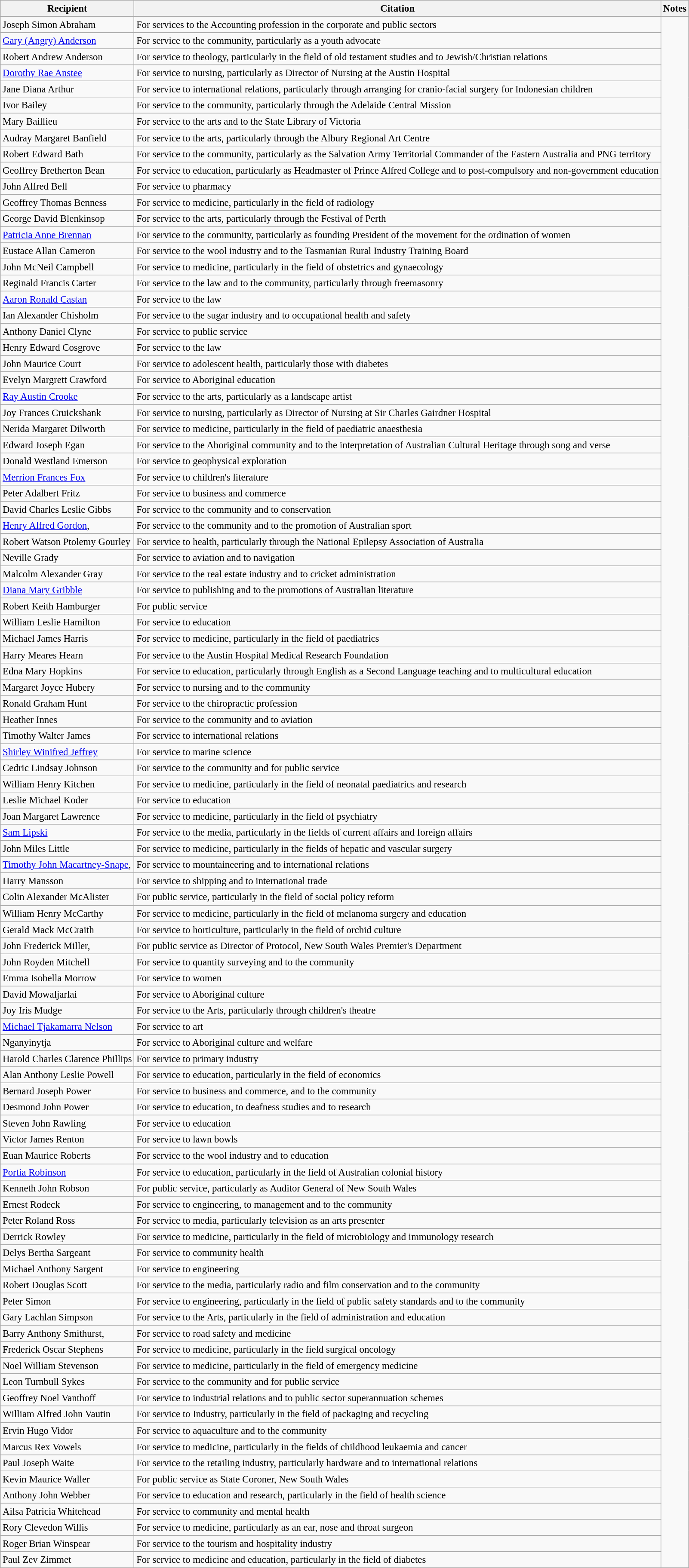<table class="wikitable" style="font-size:95%;">
<tr>
<th>Recipient</th>
<th>Citation</th>
<th>Notes</th>
</tr>
<tr>
<td>Joseph Simon Abraham</td>
<td>For services to the Accounting profession in the corporate and public sectors</td>
<td rowspan=96></td>
</tr>
<tr>
<td><a href='#'>Gary (Angry) Anderson</a></td>
<td>For service to the community, particularly as a youth advocate</td>
</tr>
<tr>
<td> Robert Andrew Anderson</td>
<td>For service to theology, particularly in the field of old testament studies and to Jewish/Christian relations</td>
</tr>
<tr>
<td><a href='#'>Dorothy Rae Anstee</a></td>
<td>For service to nursing, particularly as Director of Nursing at the Austin Hospital</td>
</tr>
<tr>
<td>Jane Diana Arthur</td>
<td>For service to international relations, particularly through arranging for cranio-facial surgery for Indonesian children</td>
</tr>
<tr>
<td> Ivor Bailey</td>
<td>For service to the community, particularly through the Adelaide Central Mission</td>
</tr>
<tr>
<td>Mary Baillieu</td>
<td>For service to the arts and to the State Library of Victoria</td>
</tr>
<tr>
<td>Audray Margaret Banfield</td>
<td>For service to the arts, particularly through the Albury Regional Art Centre</td>
</tr>
<tr>
<td> Robert Edward Bath</td>
<td>For service to the community, particularly as the Salvation Army Territorial Commander of the Eastern Australia and PNG territory</td>
</tr>
<tr>
<td>Geoffrey Bretherton Bean</td>
<td>For service to education, particularly as Headmaster of Prince Alfred College and to post-compulsory and non-government education</td>
</tr>
<tr>
<td>John Alfred Bell</td>
<td>For service to pharmacy</td>
</tr>
<tr>
<td> Geoffrey Thomas Benness</td>
<td>For service to medicine, particularly in the field of radiology</td>
</tr>
<tr>
<td>George David Blenkinsop</td>
<td>For service to the arts, particularly through the Festival of Perth</td>
</tr>
<tr>
<td> <a href='#'>Patricia Anne Brennan</a></td>
<td>For service to the community, particularly as founding President of the movement for the ordination of women</td>
</tr>
<tr>
<td>Eustace Allan Cameron</td>
<td>For service to the wool industry and to the Tasmanian Rural Industry Training Board</td>
</tr>
<tr>
<td> John McNeil Campbell</td>
<td>For service to medicine, particularly in the field of obstetrics and gynaecology</td>
</tr>
<tr>
<td>Reginald Francis Carter</td>
<td>For service to the law and to the community, particularly through freemasonry</td>
</tr>
<tr>
<td><a href='#'>Aaron Ronald Castan</a></td>
<td>For service to the law</td>
</tr>
<tr>
<td>Ian Alexander Chisholm</td>
<td>For service to the sugar industry and to occupational health and safety</td>
</tr>
<tr>
<td>Anthony Daniel Clyne</td>
<td>For service to public service</td>
</tr>
<tr>
<td> Henry Edward Cosgrove</td>
<td>For service to the law</td>
</tr>
<tr>
<td> John Maurice Court</td>
<td>For service to adolescent health, particularly those with diabetes</td>
</tr>
<tr>
<td>Evelyn Margrett Crawford</td>
<td>For service to Aboriginal education</td>
</tr>
<tr>
<td><a href='#'>Ray Austin Crooke</a></td>
<td>For service to the arts, particularly as a landscape artist</td>
</tr>
<tr>
<td>Joy Frances Cruickshank</td>
<td>For service to nursing, particularly as Director of Nursing at Sir Charles Gairdner Hospital</td>
</tr>
<tr>
<td> Nerida Margaret Dilworth</td>
<td>For service to medicine, particularly in the field of paediatric anaesthesia</td>
</tr>
<tr>
<td>Edward Joseph Egan</td>
<td>For service to the Aboriginal community and to the interpretation of Australian Cultural Heritage through song and verse</td>
</tr>
<tr>
<td> Donald Westland Emerson</td>
<td>For service to geophysical exploration</td>
</tr>
<tr>
<td><a href='#'>Merrion Frances Fox</a></td>
<td>For service to children's literature</td>
</tr>
<tr>
<td> Peter Adalbert Fritz</td>
<td>For service to business and commerce</td>
</tr>
<tr>
<td>David Charles Leslie Gibbs</td>
<td>For service to the community and to conservation</td>
</tr>
<tr>
<td><a href='#'>Henry Alfred Gordon</a>, </td>
<td>For service to the community and to the promotion of Australian sport</td>
</tr>
<tr>
<td>Robert Watson Ptolemy Gourley</td>
<td>For service to health, particularly through the National Epilepsy Association of Australia</td>
</tr>
<tr>
<td> Neville Grady</td>
<td>For service to aviation and to navigation</td>
</tr>
<tr>
<td>Malcolm Alexander Gray</td>
<td>For service to the real estate industry and to cricket administration</td>
</tr>
<tr>
<td><a href='#'>Diana Mary Gribble</a></td>
<td>For service to publishing and to the promotions of Australian literature</td>
</tr>
<tr>
<td>Robert Keith Hamburger</td>
<td>For public service</td>
</tr>
<tr>
<td>William Leslie Hamilton</td>
<td>For service to education</td>
</tr>
<tr>
<td> Michael James Harris</td>
<td>For service to medicine, particularly in the field of paediatrics</td>
</tr>
<tr>
<td>Harry Meares Hearn</td>
<td>For service to the Austin Hospital Medical Research Foundation</td>
</tr>
<tr>
<td>Edna Mary Hopkins</td>
<td>For service to education, particularly through English as a Second Language teaching and to multicultural education</td>
</tr>
<tr>
<td>Margaret Joyce Hubery</td>
<td>For service to nursing and to the community</td>
</tr>
<tr>
<td> Ronald Graham Hunt</td>
<td>For service to the chiropractic profession</td>
</tr>
<tr>
<td>Heather Innes</td>
<td>For service to the community and to aviation</td>
</tr>
<tr>
<td>Timothy Walter James</td>
<td>For service to international relations</td>
</tr>
<tr>
<td> <a href='#'>Shirley Winifred Jeffrey</a></td>
<td>For service to marine science</td>
</tr>
<tr>
<td>Cedric Lindsay Johnson</td>
<td>For service to the community and for public service</td>
</tr>
<tr>
<td> William Henry Kitchen</td>
<td>For service to medicine, particularly in the field of neonatal paediatrics and research</td>
</tr>
<tr>
<td> Leslie Michael Koder</td>
<td>For service to education</td>
</tr>
<tr>
<td> Joan Margaret Lawrence</td>
<td>For service to medicine, particularly in the field of psychiatry</td>
</tr>
<tr>
<td><a href='#'>Sam Lipski</a></td>
<td>For service to the media, particularly in the fields of current affairs and foreign affairs</td>
</tr>
<tr>
<td> John Miles Little</td>
<td>For service to medicine, particularly in the fields of hepatic and vascular surgery</td>
</tr>
<tr>
<td><a href='#'>Timothy John Macartney-Snape</a>, </td>
<td>For service to mountaineering and to international relations</td>
</tr>
<tr>
<td> Harry Mansson</td>
<td>For service to shipping and to international trade</td>
</tr>
<tr>
<td>Colin Alexander McAlister</td>
<td>For public service, particularly in the field of social policy reform</td>
</tr>
<tr>
<td> William Henry McCarthy</td>
<td>For service to medicine, particularly in the field of melanoma surgery and education</td>
</tr>
<tr>
<td>Gerald Mack McCraith</td>
<td>For service to horticulture, particularly in the field of orchid culture</td>
</tr>
<tr>
<td>John Frederick Miller, </td>
<td>For public service as Director of Protocol, New South Wales Premier's Department</td>
</tr>
<tr>
<td>John Royden Mitchell</td>
<td>For service to quantity surveying and to the community</td>
</tr>
<tr>
<td>Emma Isobella Morrow</td>
<td>For service to women</td>
</tr>
<tr>
<td>David Mowaljarlai</td>
<td>For service to Aboriginal culture</td>
</tr>
<tr>
<td>Joy Iris Mudge</td>
<td>For service to the Arts, particularly through children's theatre</td>
</tr>
<tr>
<td><a href='#'>Michael Tjakamarra Nelson</a></td>
<td>For service to art</td>
</tr>
<tr>
<td>Nganyinytja</td>
<td>For service to Aboriginal culture and welfare</td>
</tr>
<tr>
<td>Harold Charles Clarence Phillips</td>
<td>For service to primary industry</td>
</tr>
<tr>
<td> Alan Anthony Leslie Powell</td>
<td>For service to education, particularly in the field of economics</td>
</tr>
<tr>
<td>Bernard Joseph Power</td>
<td>For service to business and commerce, and to the community</td>
</tr>
<tr>
<td> Desmond John Power</td>
<td>For service to education, to deafness studies and to research</td>
</tr>
<tr>
<td>Steven John Rawling</td>
<td>For service to education</td>
</tr>
<tr>
<td>Victor James Renton</td>
<td>For service to lawn bowls</td>
</tr>
<tr>
<td> Euan Maurice Roberts</td>
<td>For service to the wool industry and to education</td>
</tr>
<tr>
<td> <a href='#'>Portia Robinson</a></td>
<td>For service to education, particularly in the field of Australian colonial history</td>
</tr>
<tr>
<td>Kenneth John Robson</td>
<td>For public service, particularly as Auditor General of New South Wales</td>
</tr>
<tr>
<td>Ernest Rodeck</td>
<td>For service to engineering, to management and to the community</td>
</tr>
<tr>
<td>Peter Roland Ross</td>
<td>For service to media, particularly television as an arts presenter</td>
</tr>
<tr>
<td> Derrick Rowley</td>
<td>For service to medicine, particularly in the field of microbiology and immunology research</td>
</tr>
<tr>
<td>Delys Bertha Sargeant</td>
<td>For service to community health</td>
</tr>
<tr>
<td> Michael Anthony Sargent</td>
<td>For service to engineering</td>
</tr>
<tr>
<td>Robert Douglas Scott</td>
<td>For service to the media, particularly radio and film conservation and to the community</td>
</tr>
<tr>
<td>Peter Simon</td>
<td>For service to engineering, particularly in the field of public safety standards and to the community</td>
</tr>
<tr>
<td>Gary Lachlan Simpson</td>
<td>For service to the Arts, particularly in the field of administration and education</td>
</tr>
<tr>
<td> Barry Anthony Smithurst, </td>
<td>For service to road safety and medicine</td>
</tr>
<tr>
<td> Frederick Oscar Stephens</td>
<td>For service to medicine, particularly in the field surgical oncology</td>
</tr>
<tr>
<td> Noel William Stevenson</td>
<td>For service to medicine, particularly in the field of emergency medicine</td>
</tr>
<tr>
<td>Leon Turnbull Sykes</td>
<td>For service to the community and for public service</td>
</tr>
<tr>
<td>Geoffrey Noel Vanthoff</td>
<td>For service to industrial relations and to public sector superannuation schemes</td>
</tr>
<tr>
<td>William Alfred John Vautin</td>
<td>For service to Industry, particularly in the field of packaging and recycling</td>
</tr>
<tr>
<td>Ervin Hugo Vidor</td>
<td>For service to aquaculture and to the community</td>
</tr>
<tr>
<td> Marcus Rex Vowels</td>
<td>For service to medicine, particularly in the fields of childhood leukaemia and cancer</td>
</tr>
<tr>
<td>Paul Joseph Waite</td>
<td>For service to the retailing industry, particularly hardware and to international relations</td>
</tr>
<tr>
<td>Kevin Maurice Waller</td>
<td>For public service as State Coroner, New South Wales</td>
</tr>
<tr>
<td> Anthony John Webber</td>
<td>For service to education and research, particularly in the field of health science</td>
</tr>
<tr>
<td>Ailsa Patricia Whitehead</td>
<td>For service to community and mental health</td>
</tr>
<tr>
<td> Rory Clevedon Willis</td>
<td>For service to medicine, particularly as an ear, nose and throat surgeon</td>
</tr>
<tr>
<td>Roger Brian Winspear</td>
<td>For service to the tourism and hospitality industry</td>
</tr>
<tr>
<td> Paul Zev Zimmet</td>
<td>For service to medicine and education, particularly in the field of diabetes</td>
</tr>
</table>
